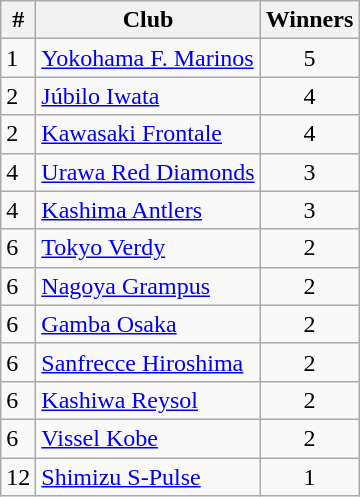<table class="wikitable">
<tr>
<th>#</th>
<th>Club</th>
<th>Winners</th>
</tr>
<tr>
<td>1</td>
<td><a href='#'>Yokohama F. Marinos</a></td>
<td align="center">5</td>
</tr>
<tr>
<td>2</td>
<td><a href='#'>Júbilo Iwata</a></td>
<td align="center">4</td>
</tr>
<tr>
<td>2</td>
<td><a href='#'>Kawasaki Frontale</a></td>
<td align="center">4</td>
</tr>
<tr>
<td>4</td>
<td><a href='#'>Urawa Red Diamonds</a></td>
<td align="center">3</td>
</tr>
<tr>
<td>4</td>
<td><a href='#'>Kashima Antlers</a></td>
<td align="center">3</td>
</tr>
<tr>
<td>6</td>
<td><a href='#'>Tokyo Verdy</a></td>
<td align="center">2</td>
</tr>
<tr>
<td>6</td>
<td><a href='#'>Nagoya Grampus</a></td>
<td align="center">2</td>
</tr>
<tr>
<td>6</td>
<td><a href='#'>Gamba Osaka</a></td>
<td align="center">2</td>
</tr>
<tr>
<td>6</td>
<td><a href='#'>Sanfrecce Hiroshima</a></td>
<td align="center">2</td>
</tr>
<tr>
<td>6</td>
<td><a href='#'>Kashiwa Reysol</a></td>
<td align="center">2</td>
</tr>
<tr>
<td>6</td>
<td><a href='#'>Vissel Kobe</a></td>
<td align="center">2</td>
</tr>
<tr>
<td>12</td>
<td><a href='#'>Shimizu S-Pulse</a></td>
<td align="center">1</td>
</tr>
</table>
